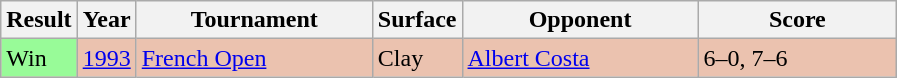<table class="sortable wikitable">
<tr>
<th style="width:40px;">Result</th>
<th style="width:30px;">Year</th>
<th style="width:150px;">Tournament</th>
<th style="width:50px;">Surface</th>
<th style="width:150px;">Opponent</th>
<th style="width:125px;" class="unsortable">Score</th>
</tr>
<tr style="background:#ebc2af;">
<td style="background:#98fb98;">Win</td>
<td><a href='#'>1993</a></td>
<td><a href='#'>French Open</a></td>
<td>Clay</td>
<td> <a href='#'>Albert Costa</a></td>
<td>6–0, 7–6</td>
</tr>
</table>
